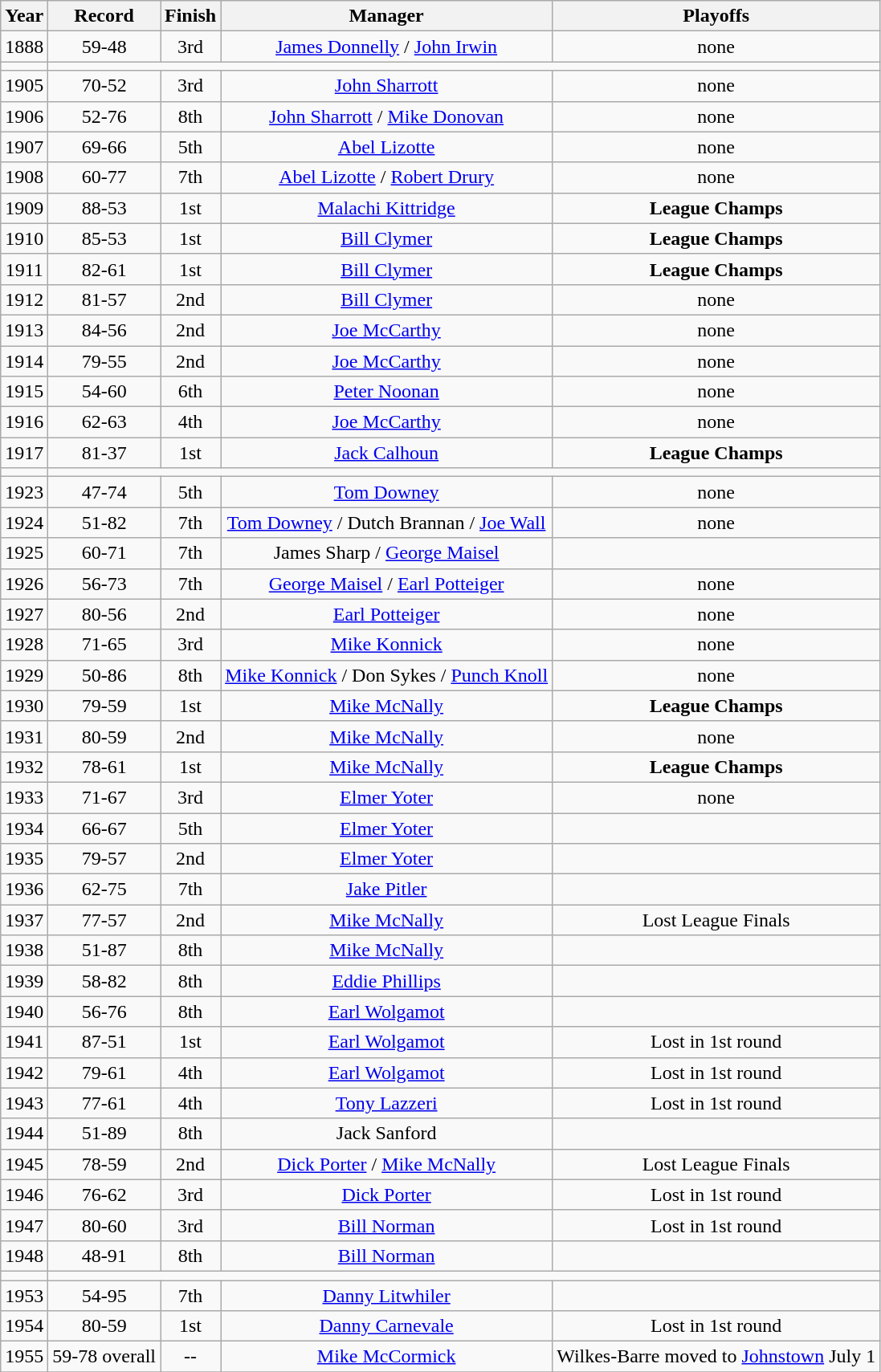<table class="wikitable" style="text-align:center">
<tr>
<th>Year</th>
<th>Record</th>
<th>Finish</th>
<th>Manager</th>
<th>Playoffs</th>
</tr>
<tr>
<td>1888</td>
<td>59-48</td>
<td>3rd</td>
<td><a href='#'>James Donnelly</a> / <a href='#'>John Irwin</a></td>
<td>none</td>
</tr>
<tr>
<td></td>
</tr>
<tr>
<td>1905</td>
<td>70-52</td>
<td>3rd</td>
<td><a href='#'>John Sharrott</a></td>
<td>none</td>
</tr>
<tr>
<td>1906</td>
<td>52-76</td>
<td>8th</td>
<td><a href='#'>John Sharrott</a> / <a href='#'>Mike Donovan</a></td>
<td>none</td>
</tr>
<tr>
<td>1907</td>
<td>69-66</td>
<td>5th</td>
<td><a href='#'>Abel Lizotte</a></td>
<td>none</td>
</tr>
<tr>
<td>1908</td>
<td>60-77</td>
<td>7th</td>
<td><a href='#'>Abel Lizotte</a> / <a href='#'>Robert Drury</a></td>
<td>none</td>
</tr>
<tr>
<td>1909</td>
<td>88-53</td>
<td>1st</td>
<td><a href='#'>Malachi Kittridge</a></td>
<td><strong>League Champs</strong></td>
</tr>
<tr>
<td>1910</td>
<td>85-53</td>
<td>1st</td>
<td><a href='#'>Bill Clymer</a></td>
<td><strong>League Champs</strong></td>
</tr>
<tr>
<td>1911</td>
<td>82-61</td>
<td>1st</td>
<td><a href='#'>Bill Clymer</a></td>
<td><strong>League Champs</strong></td>
</tr>
<tr>
<td>1912</td>
<td>81-57</td>
<td>2nd</td>
<td><a href='#'>Bill Clymer</a></td>
<td>none</td>
</tr>
<tr>
<td>1913</td>
<td>84-56</td>
<td>2nd</td>
<td><a href='#'>Joe McCarthy</a></td>
<td>none</td>
</tr>
<tr>
<td>1914</td>
<td>79-55</td>
<td>2nd</td>
<td><a href='#'>Joe McCarthy</a></td>
<td>none</td>
</tr>
<tr>
<td>1915</td>
<td>54-60</td>
<td>6th</td>
<td><a href='#'>Peter Noonan</a></td>
<td>none</td>
</tr>
<tr>
<td>1916</td>
<td>62-63</td>
<td>4th</td>
<td><a href='#'>Joe McCarthy</a></td>
<td>none</td>
</tr>
<tr>
<td>1917</td>
<td>81-37</td>
<td>1st</td>
<td><a href='#'>Jack Calhoun</a></td>
<td><strong>League Champs</strong></td>
</tr>
<tr>
<td></td>
</tr>
<tr>
<td>1923</td>
<td>47-74</td>
<td>5th</td>
<td><a href='#'>Tom Downey</a></td>
<td>none</td>
</tr>
<tr>
<td>1924</td>
<td>51-82</td>
<td>7th</td>
<td><a href='#'>Tom Downey</a> / Dutch Brannan / <a href='#'>Joe Wall</a></td>
<td>none</td>
</tr>
<tr>
<td>1925</td>
<td>60-71</td>
<td>7th</td>
<td>James Sharp / <a href='#'>George Maisel</a></td>
<td></td>
</tr>
<tr>
<td>1926</td>
<td>56-73</td>
<td>7th</td>
<td><a href='#'>George Maisel</a> / <a href='#'>Earl Potteiger</a></td>
<td>none</td>
</tr>
<tr>
<td>1927</td>
<td>80-56</td>
<td>2nd</td>
<td><a href='#'>Earl Potteiger</a></td>
<td>none</td>
</tr>
<tr>
<td>1928</td>
<td>71-65</td>
<td>3rd</td>
<td><a href='#'>Mike Konnick</a></td>
<td>none</td>
</tr>
<tr>
<td>1929</td>
<td>50-86</td>
<td>8th</td>
<td><a href='#'>Mike Konnick</a> / Don Sykes / <a href='#'>Punch Knoll</a></td>
<td>none</td>
</tr>
<tr>
<td>1930</td>
<td>79-59</td>
<td>1st</td>
<td><a href='#'>Mike McNally</a></td>
<td><strong>League Champs</strong></td>
</tr>
<tr>
<td>1931</td>
<td>80-59</td>
<td>2nd</td>
<td><a href='#'>Mike McNally</a></td>
<td>none</td>
</tr>
<tr>
<td>1932</td>
<td>78-61</td>
<td>1st</td>
<td><a href='#'>Mike McNally</a></td>
<td><strong>League Champs</strong></td>
</tr>
<tr>
<td>1933</td>
<td>71-67</td>
<td>3rd</td>
<td><a href='#'>Elmer Yoter</a></td>
<td>none</td>
</tr>
<tr>
<td>1934</td>
<td>66-67</td>
<td>5th</td>
<td><a href='#'>Elmer Yoter</a></td>
<td></td>
</tr>
<tr>
<td>1935</td>
<td>79-57</td>
<td>2nd</td>
<td><a href='#'>Elmer Yoter</a></td>
<td></td>
</tr>
<tr>
<td>1936</td>
<td>62-75</td>
<td>7th</td>
<td><a href='#'>Jake Pitler</a></td>
<td></td>
</tr>
<tr>
<td>1937</td>
<td>77-57</td>
<td>2nd</td>
<td><a href='#'>Mike McNally</a></td>
<td>Lost League Finals</td>
</tr>
<tr>
<td>1938</td>
<td>51-87</td>
<td>8th</td>
<td><a href='#'>Mike McNally</a></td>
<td></td>
</tr>
<tr>
<td>1939</td>
<td>58-82</td>
<td>8th</td>
<td><a href='#'>Eddie Phillips</a></td>
<td></td>
</tr>
<tr>
<td>1940</td>
<td>56-76</td>
<td>8th</td>
<td><a href='#'>Earl Wolgamot</a></td>
<td></td>
</tr>
<tr>
<td>1941</td>
<td>87-51</td>
<td>1st</td>
<td><a href='#'>Earl Wolgamot</a></td>
<td>Lost in 1st round</td>
</tr>
<tr>
<td>1942</td>
<td>79-61</td>
<td>4th</td>
<td><a href='#'>Earl Wolgamot</a></td>
<td>Lost in 1st round</td>
</tr>
<tr>
<td>1943</td>
<td>77-61</td>
<td>4th</td>
<td><a href='#'>Tony Lazzeri</a></td>
<td>Lost in 1st round</td>
</tr>
<tr>
<td>1944</td>
<td>51-89</td>
<td>8th</td>
<td>Jack Sanford</td>
<td></td>
</tr>
<tr>
<td>1945</td>
<td>78-59</td>
<td>2nd</td>
<td><a href='#'>Dick Porter</a> / <a href='#'>Mike McNally</a></td>
<td>Lost League Finals</td>
</tr>
<tr>
<td>1946</td>
<td>76-62</td>
<td>3rd</td>
<td><a href='#'>Dick Porter</a></td>
<td>Lost in 1st round</td>
</tr>
<tr>
<td>1947</td>
<td>80-60</td>
<td>3rd</td>
<td><a href='#'>Bill Norman</a></td>
<td>Lost in 1st round</td>
</tr>
<tr>
<td>1948</td>
<td>48-91</td>
<td>8th</td>
<td><a href='#'>Bill Norman</a></td>
<td></td>
</tr>
<tr>
<td></td>
</tr>
<tr>
<td>1953</td>
<td>54-95</td>
<td>7th</td>
<td><a href='#'>Danny Litwhiler</a></td>
<td></td>
</tr>
<tr>
<td>1954</td>
<td>80-59</td>
<td>1st</td>
<td><a href='#'>Danny Carnevale</a></td>
<td>Lost in 1st round</td>
</tr>
<tr>
<td>1955</td>
<td>59-78 overall</td>
<td>--</td>
<td><a href='#'>Mike McCormick</a></td>
<td>Wilkes-Barre moved to <a href='#'>Johnstown</a> July 1</td>
</tr>
<tr>
</tr>
</table>
